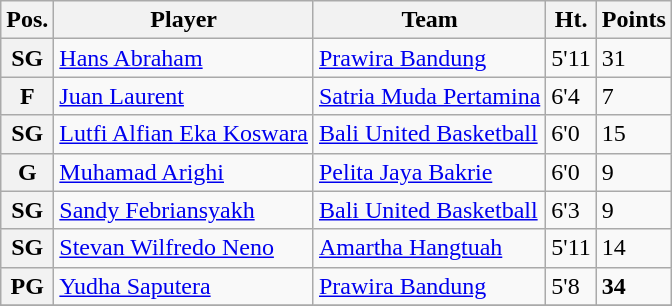<table class="wikitable">
<tr>
<th>Pos.</th>
<th>Player</th>
<th>Team</th>
<th>Ht.</th>
<th>Points</th>
</tr>
<tr>
<th>SG</th>
<td><a href='#'>Hans Abraham</a></td>
<td><a href='#'>Prawira Bandung</a></td>
<td>5'11</td>
<td>31</td>
</tr>
<tr>
<th>F</th>
<td><a href='#'>Juan Laurent</a></td>
<td><a href='#'>Satria Muda Pertamina</a></td>
<td>6'4</td>
<td>7</td>
</tr>
<tr>
<th>SG</th>
<td><a href='#'>Lutfi Alfian Eka Koswara</a></td>
<td><a href='#'>Bali United Basketball</a></td>
<td>6'0</td>
<td>15</td>
</tr>
<tr>
<th>G</th>
<td><a href='#'>Muhamad Arighi</a></td>
<td><a href='#'>Pelita Jaya Bakrie</a></td>
<td>6'0</td>
<td>9</td>
</tr>
<tr>
<th>SG</th>
<td><a href='#'>Sandy Febriansyakh</a></td>
<td><a href='#'>Bali United Basketball</a></td>
<td>6'3</td>
<td>9</td>
</tr>
<tr>
<th>SG</th>
<td><a href='#'>Stevan Wilfredo Neno</a></td>
<td><a href='#'>Amartha Hangtuah</a></td>
<td>5'11</td>
<td>14</td>
</tr>
<tr>
<th>PG</th>
<td><a href='#'>Yudha Saputera</a></td>
<td><a href='#'>Prawira Bandung</a></td>
<td>5'8</td>
<td><strong>34</strong></td>
</tr>
<tr>
</tr>
</table>
